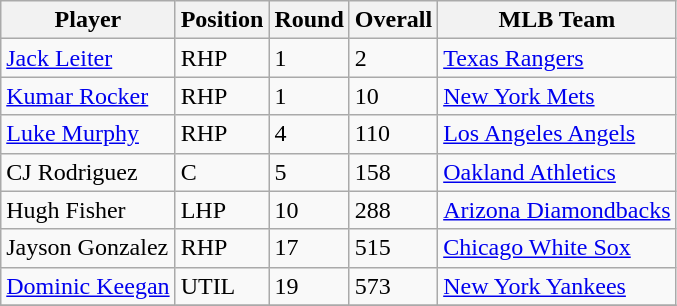<table class="wikitable">
<tr>
<th>Player</th>
<th>Position</th>
<th>Round</th>
<th>Overall</th>
<th>MLB Team</th>
</tr>
<tr>
<td><a href='#'>Jack Leiter</a></td>
<td>RHP</td>
<td>1</td>
<td>2</td>
<td><a href='#'>Texas Rangers</a></td>
</tr>
<tr>
<td><a href='#'>Kumar Rocker</a></td>
<td>RHP</td>
<td>1</td>
<td>10</td>
<td><a href='#'>New York Mets</a></td>
</tr>
<tr>
<td><a href='#'>Luke Murphy</a></td>
<td>RHP</td>
<td>4</td>
<td>110</td>
<td><a href='#'>Los Angeles Angels</a></td>
</tr>
<tr>
<td>CJ Rodriguez</td>
<td>C</td>
<td>5</td>
<td>158</td>
<td><a href='#'>Oakland Athletics</a></td>
</tr>
<tr>
<td>Hugh Fisher</td>
<td>LHP</td>
<td>10</td>
<td>288</td>
<td><a href='#'>Arizona Diamondbacks</a></td>
</tr>
<tr>
<td>Jayson Gonzalez</td>
<td>RHP</td>
<td>17</td>
<td>515</td>
<td><a href='#'>Chicago White Sox</a></td>
</tr>
<tr>
<td><a href='#'>Dominic Keegan</a></td>
<td>UTIL</td>
<td>19</td>
<td>573</td>
<td><a href='#'>New York Yankees</a></td>
</tr>
<tr>
</tr>
</table>
